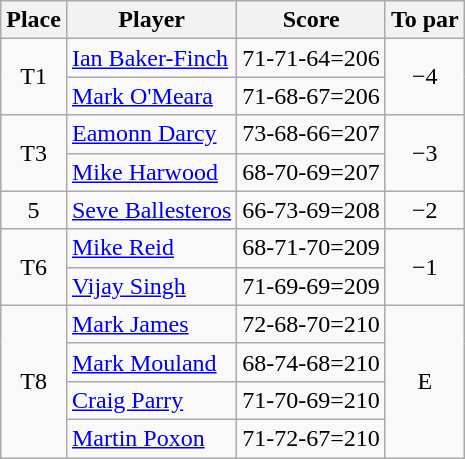<table class="wikitable">
<tr>
<th>Place</th>
<th>Player</th>
<th>Score</th>
<th>To par</th>
</tr>
<tr>
<td rowspan="2" align=center>T1</td>
<td> <a href='#'>Ian Baker-Finch</a></td>
<td align=center>71-71-64=206</td>
<td rowspan="2" align=center>−4</td>
</tr>
<tr>
<td> <a href='#'>Mark O'Meara</a></td>
<td align=center>71-68-67=206</td>
</tr>
<tr>
<td rowspan="2" align=center>T3</td>
<td> <a href='#'>Eamonn Darcy</a></td>
<td align=center>73-68-66=207</td>
<td rowspan="2" align=center>−3</td>
</tr>
<tr>
<td> <a href='#'>Mike Harwood</a></td>
<td align=center>68-70-69=207</td>
</tr>
<tr>
<td align=center>5</td>
<td> <a href='#'>Seve Ballesteros</a></td>
<td align=center>66-73-69=208</td>
<td align=center>−2</td>
</tr>
<tr>
<td rowspan="2" align=center>T6</td>
<td> <a href='#'>Mike Reid</a></td>
<td align=center>68-71-70=209</td>
<td rowspan="2" align=center>−1</td>
</tr>
<tr>
<td> <a href='#'>Vijay Singh</a></td>
<td>71-69-69=209</td>
</tr>
<tr>
<td rowspan="4" align=center>T8</td>
<td> <a href='#'>Mark James</a></td>
<td align=center>72-68-70=210</td>
<td rowspan="4" align=center>E</td>
</tr>
<tr>
<td> <a href='#'>Mark Mouland</a></td>
<td align=center>68-74-68=210</td>
</tr>
<tr>
<td> <a href='#'>Craig Parry</a></td>
<td align=center>71-70-69=210</td>
</tr>
<tr>
<td> <a href='#'>Martin Poxon</a></td>
<td align=center>71-72-67=210</td>
</tr>
</table>
